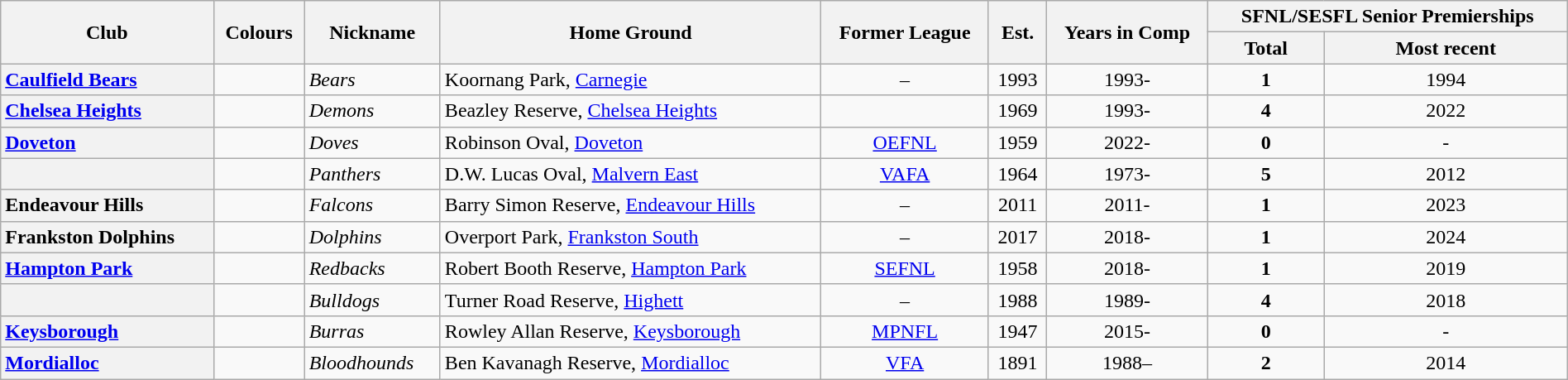<table class="wikitable sortable" style="width:100%">
<tr>
<th rowspan="2">Club</th>
<th rowspan="2">Colours</th>
<th rowspan="2">Nickname</th>
<th rowspan="2">Home Ground</th>
<th rowspan="2">Former League</th>
<th rowspan="2">Est.</th>
<th rowspan="2">Years in Comp</th>
<th colspan="2">SFNL/SESFL Senior Premierships</th>
</tr>
<tr>
<th>Total</th>
<th>Most recent</th>
</tr>
<tr>
<th style="text-align:left"><a href='#'>Caulfield Bears</a></th>
<td></td>
<td><em>Bears</em></td>
<td>Koornang Park, <a href='#'>Carnegie</a></td>
<td align="center">–</td>
<td align="center">1993</td>
<td align="center">1993-</td>
<td align="center"><strong>1</strong></td>
<td align="center">1994</td>
</tr>
<tr>
<th style="text-align:left"><a href='#'>Chelsea Heights</a></th>
<td></td>
<td><em>Demons</em></td>
<td>Beazley Reserve, <a href='#'>Chelsea Heights</a></td>
<td align="center"></td>
<td align="center">1969</td>
<td align="center">1993-</td>
<td align="center"><strong>4</strong></td>
<td align="center">2022</td>
</tr>
<tr>
<th style="text-align:left"><a href='#'>Doveton</a></th>
<td></td>
<td><em>Doves</em></td>
<td>Robinson Oval, <a href='#'>Doveton</a></td>
<td align="center"><a href='#'>OEFNL</a></td>
<td align="center">1959</td>
<td align="center">2022-</td>
<td align="center"><strong>0</strong></td>
<td align="center">-</td>
</tr>
<tr>
<th style="text-align:left"></th>
<td></td>
<td><em>Panthers</em></td>
<td>D.W. Lucas Oval, <a href='#'>Malvern East</a></td>
<td align="center"><a href='#'>VAFA</a></td>
<td align="center">1964</td>
<td align="center">1973-</td>
<td align="center"><strong>5</strong></td>
<td align="center">2012</td>
</tr>
<tr>
<th style="text-align:left">Endeavour Hills</th>
<td></td>
<td><em>Falcons</em></td>
<td>Barry Simon Reserve, <a href='#'>Endeavour Hills</a></td>
<td align="center">–</td>
<td align="center">2011</td>
<td align="center">2011-</td>
<td align="center"><strong>1</strong></td>
<td align="center">2023</td>
</tr>
<tr>
<th style="text-align:left">Frankston Dolphins</th>
<td></td>
<td><em>Dolphins</em></td>
<td>Overport Park, <a href='#'>Frankston South</a></td>
<td align="center">–</td>
<td align="center">2017</td>
<td align="center">2018-</td>
<td align="center"><strong>1</strong></td>
<td align="center">2024</td>
</tr>
<tr>
<th style="text-align:left"><a href='#'>Hampton Park</a></th>
<td></td>
<td><em>Redbacks</em></td>
<td>Robert Booth Reserve, <a href='#'>Hampton Park</a></td>
<td align="center"><a href='#'>SEFNL</a></td>
<td align="center">1958</td>
<td align="center">2018-</td>
<td align="center"><strong>1</strong></td>
<td align="center">2019</td>
</tr>
<tr>
<th style="text-align:left"></th>
<td></td>
<td><em>Bulldogs</em></td>
<td>Turner Road Reserve, <a href='#'>Highett</a></td>
<td align="center">–</td>
<td align="center">1988</td>
<td align="center">1989-</td>
<td align="center"><strong>4</strong></td>
<td align="center">2018</td>
</tr>
<tr>
<th style="text-align:left"><a href='#'>Keysborough</a></th>
<td></td>
<td><em>Burras</em></td>
<td>Rowley Allan Reserve, <a href='#'>Keysborough</a></td>
<td align="center"><a href='#'>MPNFL</a></td>
<td align="center">1947</td>
<td align="center">2015-</td>
<td align="center"><strong>0</strong></td>
<td align="center">-</td>
</tr>
<tr>
<th style="text-align:left"><a href='#'>Mordialloc</a></th>
<td></td>
<td><em>Bloodhounds</em></td>
<td>Ben Kavanagh Reserve, <a href='#'>Mordialloc</a></td>
<td align="center"><a href='#'>VFA</a></td>
<td align="center">1891</td>
<td align="center">1988–</td>
<td align="center"><strong>2</strong></td>
<td align="center">2014</td>
</tr>
</table>
